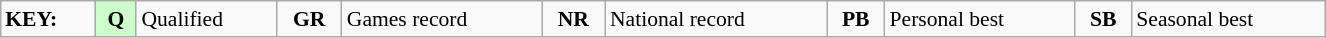<table class="wikitable" style="margin:0.5em auto; font-size:90%;position:relative;" width=70%>
<tr>
<td><strong>KEY:</strong></td>
<td bgcolor=ccffcc align=center><strong>Q</strong></td>
<td>Qualified</td>
<td align=center><strong>GR</strong></td>
<td>Games record</td>
<td align=center><strong>NR</strong></td>
<td>National record</td>
<td align=center><strong>PB</strong></td>
<td>Personal best</td>
<td align=center><strong>SB</strong></td>
<td>Seasonal best</td>
</tr>
</table>
